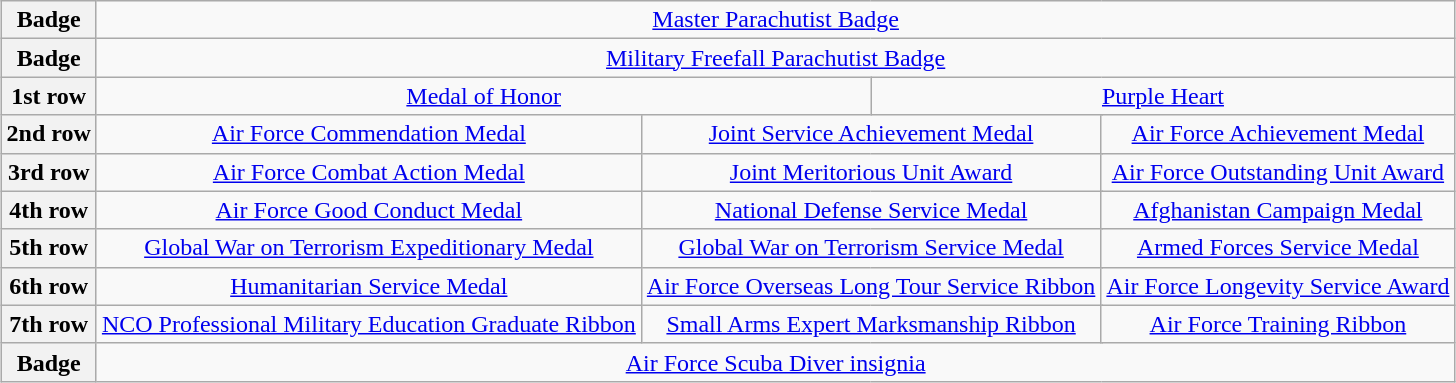<table class="wikitable" style="margin:1em auto; text-align:center;">
<tr>
<th>Badge</th>
<td colspan="12"><a href='#'>Master Parachutist Badge</a></td>
</tr>
<tr>
<th>Badge</th>
<td colspan="12"><a href='#'>Military Freefall Parachutist Badge</a></td>
</tr>
<tr>
<th>1st row</th>
<td colspan="6"><a href='#'>Medal of Honor</a></td>
<td colspan="6"><a href='#'>Purple Heart</a></td>
</tr>
<tr>
<th>2nd row</th>
<td colspan="4"><a href='#'>Air Force Commendation Medal</a> <br></td>
<td colspan="4"><a href='#'>Joint Service Achievement Medal</a> <br></td>
<td colspan="4"><a href='#'>Air Force Achievement Medal</a> <br></td>
</tr>
<tr>
<th>3rd row</th>
<td colspan="4"><a href='#'>Air Force Combat Action Medal</a></td>
<td colspan="4"><a href='#'>Joint Meritorious Unit Award</a></td>
<td colspan="4"><a href='#'>Air Force Outstanding Unit Award</a> <br></td>
</tr>
<tr>
<th>4th row</th>
<td colspan="4"><a href='#'>Air Force Good Conduct Medal</a> <br></td>
<td colspan="4"><a href='#'>National Defense Service Medal</a> <br></td>
<td colspan="4"><a href='#'>Afghanistan Campaign Medal</a> <br></td>
</tr>
<tr>
<th>5th row</th>
<td colspan="4"><a href='#'>Global War on Terrorism Expeditionary Medal</a></td>
<td colspan="4"><a href='#'>Global War on Terrorism Service Medal</a></td>
<td colspan="4"><a href='#'>Armed Forces Service Medal</a></td>
</tr>
<tr>
<th>6th row</th>
<td colspan="4"><a href='#'>Humanitarian Service Medal</a></td>
<td colspan="4"><a href='#'>Air Force Overseas Long Tour Service Ribbon</a></td>
<td colspan="4"><a href='#'>Air Force Longevity Service Award</a> <br></td>
</tr>
<tr>
<th>7th row</th>
<td colspan="4"><a href='#'>NCO Professional Military Education Graduate Ribbon</a></td>
<td colspan="4"><a href='#'>Small Arms Expert Marksmanship Ribbon</a> <br></td>
<td colspan="4"><a href='#'>Air Force Training Ribbon</a></td>
</tr>
<tr>
<th>Badge</th>
<td colspan="12"><a href='#'>Air Force Scuba Diver insignia</a></td>
</tr>
</table>
